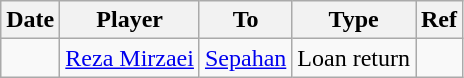<table class="wikitable">
<tr>
<th><strong>Date</strong></th>
<th><strong>Player</strong></th>
<th><strong>To</strong></th>
<th><strong>Type</strong></th>
<th><strong>Ref</strong></th>
</tr>
<tr>
<td></td>
<td> <a href='#'>Reza Mirzaei</a></td>
<td> <a href='#'>Sepahan</a></td>
<td>Loan return</td>
<td></td>
</tr>
</table>
